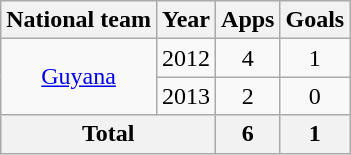<table class=wikitable style="text-align: center">
<tr>
<th>National team</th>
<th>Year</th>
<th>Apps</th>
<th>Goals</th>
</tr>
<tr>
<td rowspan=2><a href='#'>Guyana</a></td>
<td>2012</td>
<td>4</td>
<td>1</td>
</tr>
<tr>
<td>2013</td>
<td>2</td>
<td>0</td>
</tr>
<tr>
<th colspan=2>Total</th>
<th>6</th>
<th>1</th>
</tr>
</table>
